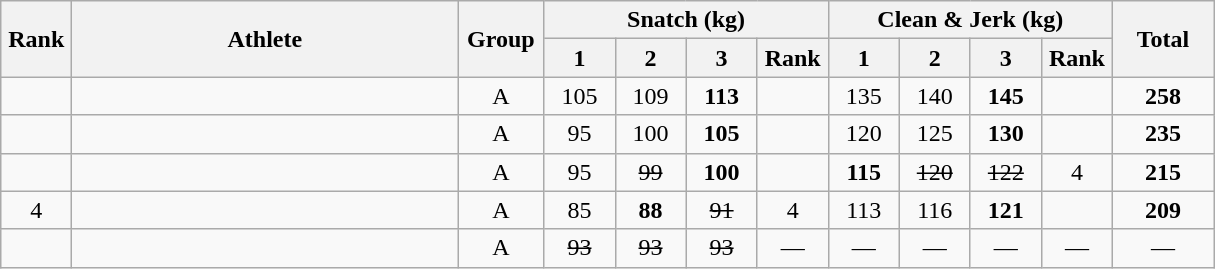<table class = "wikitable" style="text-align:center;">
<tr>
<th rowspan=2 width=40>Rank</th>
<th rowspan=2 width=250>Athlete</th>
<th rowspan=2 width=50>Group</th>
<th colspan=4>Snatch (kg)</th>
<th colspan=4>Clean & Jerk (kg)</th>
<th rowspan=2 width=60>Total</th>
</tr>
<tr>
<th width=40>1</th>
<th width=40>2</th>
<th width=40>3</th>
<th width=40>Rank</th>
<th width=40>1</th>
<th width=40>2</th>
<th width=40>3</th>
<th width=40>Rank</th>
</tr>
<tr>
<td></td>
<td align=left></td>
<td>A</td>
<td>105</td>
<td>109</td>
<td><strong>113</strong></td>
<td></td>
<td>135</td>
<td>140</td>
<td><strong>145</strong></td>
<td></td>
<td><strong>258</strong></td>
</tr>
<tr>
<td></td>
<td align=left></td>
<td>A</td>
<td>95</td>
<td>100</td>
<td><strong>105</strong></td>
<td></td>
<td>120</td>
<td>125</td>
<td><strong>130</strong></td>
<td></td>
<td><strong>235</strong></td>
</tr>
<tr>
<td></td>
<td align=left></td>
<td>A</td>
<td>95</td>
<td><s>99</s></td>
<td><strong>100</strong></td>
<td></td>
<td><strong>115</strong></td>
<td><s>120</s></td>
<td><s>122</s></td>
<td>4</td>
<td><strong>215</strong></td>
</tr>
<tr>
<td>4</td>
<td align=left></td>
<td>A</td>
<td>85</td>
<td><strong>88</strong></td>
<td><s>91</s></td>
<td>4</td>
<td>113</td>
<td>116</td>
<td><strong>121</strong></td>
<td></td>
<td><strong>209</strong></td>
</tr>
<tr —>
<td></td>
<td align=left></td>
<td>A</td>
<td><s>93</s></td>
<td><s>93</s></td>
<td><s>93</s></td>
<td>—</td>
<td>—</td>
<td>—</td>
<td>—</td>
<td>—</td>
<td>—</td>
</tr>
</table>
